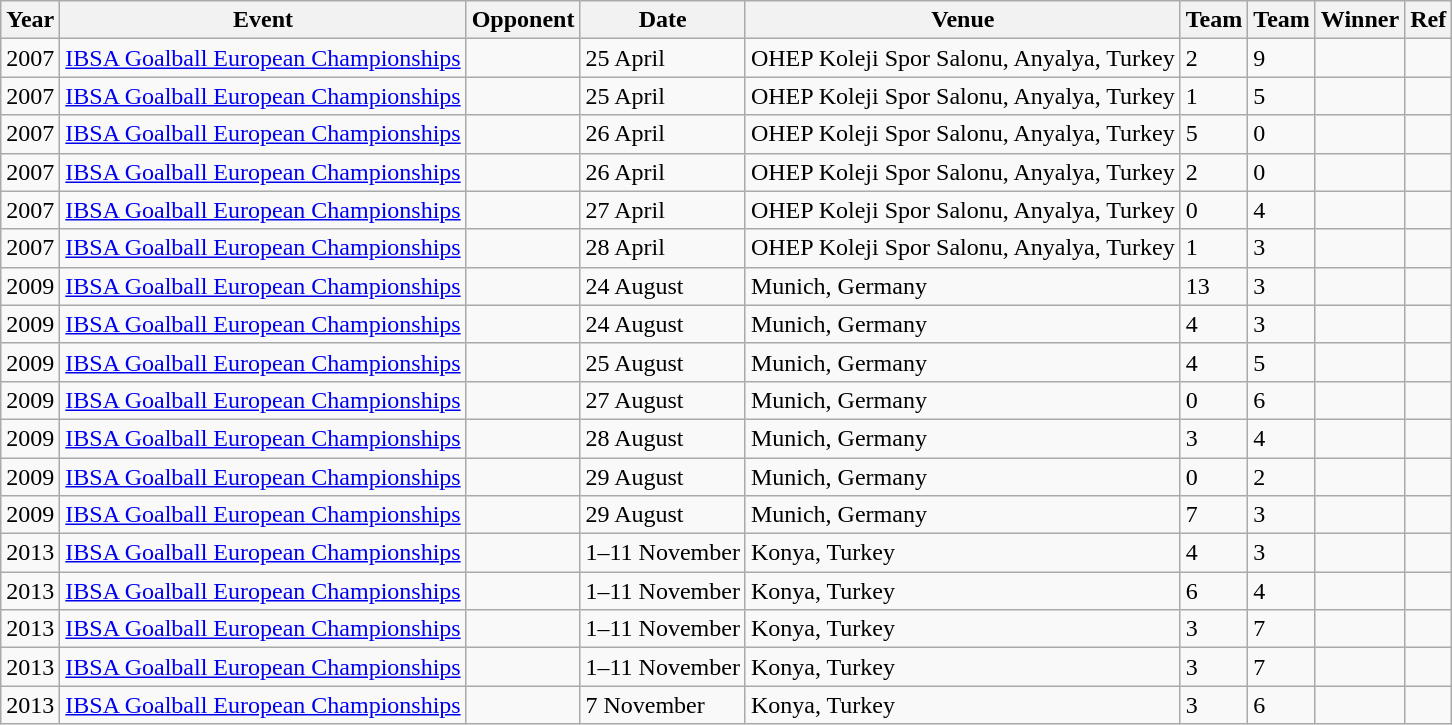<table class="wikitable">
<tr>
<th>Year</th>
<th>Event</th>
<th>Opponent</th>
<th>Date</th>
<th>Venue</th>
<th>Team</th>
<th>Team</th>
<th>Winner</th>
<th>Ref</th>
</tr>
<tr --->
<td>2007</td>
<td><a href='#'>IBSA Goalball European Championships</a></td>
<td></td>
<td>25 April</td>
<td>OHEP Koleji Spor Salonu, Anyalya, Turkey</td>
<td>2</td>
<td>9</td>
<td></td>
<td></td>
</tr>
<tr --->
<td>2007</td>
<td><a href='#'>IBSA Goalball European Championships</a></td>
<td></td>
<td>25 April</td>
<td>OHEP Koleji Spor Salonu, Anyalya, Turkey</td>
<td>1</td>
<td>5</td>
<td></td>
<td></td>
</tr>
<tr --->
<td>2007</td>
<td><a href='#'>IBSA Goalball European Championships</a></td>
<td></td>
<td>26 April</td>
<td>OHEP Koleji Spor Salonu, Anyalya, Turkey</td>
<td>5</td>
<td>0</td>
<td></td>
<td></td>
</tr>
<tr --->
<td>2007</td>
<td><a href='#'>IBSA Goalball European Championships</a></td>
<td></td>
<td>26 April</td>
<td>OHEP Koleji Spor Salonu, Anyalya, Turkey</td>
<td>2</td>
<td>0</td>
<td></td>
<td></td>
</tr>
<tr --->
<td>2007</td>
<td><a href='#'>IBSA Goalball European Championships</a></td>
<td></td>
<td>27 April</td>
<td>OHEP Koleji Spor Salonu, Anyalya, Turkey</td>
<td>0</td>
<td>4</td>
<td></td>
<td></td>
</tr>
<tr --->
<td>2007</td>
<td><a href='#'>IBSA Goalball European Championships</a></td>
<td></td>
<td>28 April</td>
<td>OHEP Koleji Spor Salonu, Anyalya, Turkey</td>
<td>1</td>
<td>3</td>
<td></td>
<td></td>
</tr>
<tr --->
<td>2009</td>
<td><a href='#'>IBSA Goalball European Championships</a></td>
<td></td>
<td>24 August</td>
<td>Munich, Germany</td>
<td>13</td>
<td>3</td>
<td></td>
<td></td>
</tr>
<tr --->
<td>2009</td>
<td><a href='#'>IBSA Goalball European Championships</a></td>
<td></td>
<td>24 August</td>
<td>Munich, Germany</td>
<td>4</td>
<td>3</td>
<td></td>
<td></td>
</tr>
<tr --->
<td>2009</td>
<td><a href='#'>IBSA Goalball European Championships</a></td>
<td></td>
<td>25 August</td>
<td>Munich, Germany</td>
<td>4</td>
<td>5</td>
<td></td>
<td></td>
</tr>
<tr --->
<td>2009</td>
<td><a href='#'>IBSA Goalball European Championships</a></td>
<td></td>
<td>27 August</td>
<td>Munich, Germany</td>
<td>0</td>
<td>6</td>
<td></td>
<td></td>
</tr>
<tr --->
<td>2009</td>
<td><a href='#'>IBSA Goalball European Championships</a></td>
<td></td>
<td>28 August</td>
<td>Munich, Germany</td>
<td>3</td>
<td>4</td>
<td></td>
<td></td>
</tr>
<tr --->
<td>2009</td>
<td><a href='#'>IBSA Goalball European Championships</a></td>
<td></td>
<td>29 August</td>
<td>Munich, Germany</td>
<td>0</td>
<td>2</td>
<td></td>
<td></td>
</tr>
<tr --->
<td>2009</td>
<td><a href='#'>IBSA Goalball European Championships</a></td>
<td></td>
<td>29 August</td>
<td>Munich, Germany</td>
<td>7</td>
<td>3</td>
<td></td>
<td></td>
</tr>
<tr --->
<td>2013</td>
<td><a href='#'>IBSA Goalball European Championships</a></td>
<td></td>
<td>1–11 November</td>
<td>Konya, Turkey</td>
<td>4</td>
<td>3</td>
<td></td>
<td></td>
</tr>
<tr --->
<td>2013</td>
<td><a href='#'>IBSA Goalball European Championships</a></td>
<td></td>
<td>1–11 November</td>
<td>Konya, Turkey</td>
<td>6</td>
<td>4</td>
<td></td>
<td></td>
</tr>
<tr --->
<td>2013</td>
<td><a href='#'>IBSA Goalball European Championships</a></td>
<td></td>
<td>1–11 November</td>
<td>Konya, Turkey</td>
<td>3</td>
<td>7</td>
<td></td>
<td></td>
</tr>
<tr --->
<td>2013</td>
<td><a href='#'>IBSA Goalball European Championships</a></td>
<td></td>
<td>1–11 November</td>
<td>Konya, Turkey</td>
<td>3</td>
<td>7</td>
<td></td>
<td></td>
</tr>
<tr --->
<td>2013</td>
<td><a href='#'>IBSA Goalball European Championships</a></td>
<td></td>
<td>7 November</td>
<td>Konya, Turkey</td>
<td>3</td>
<td>6</td>
<td></td>
<td></td>
</tr>
</table>
